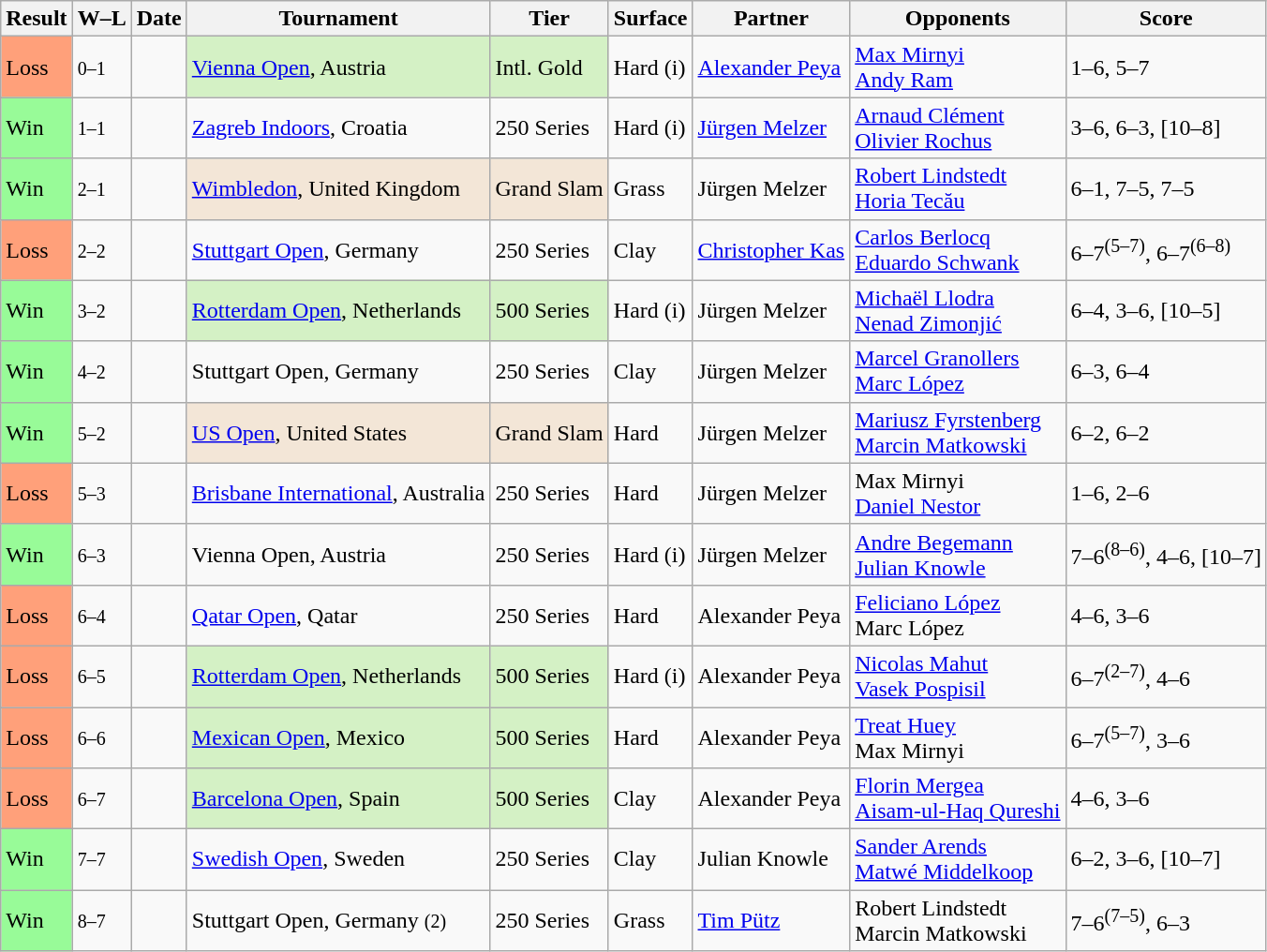<table class="sortable wikitable nowrap">
<tr>
<th>Result</th>
<th class="unsortable">W–L</th>
<th>Date</th>
<th>Tournament</th>
<th>Tier</th>
<th>Surface</th>
<th>Partner</th>
<th>Opponents</th>
<th class="unsortable">Score</th>
</tr>
<tr>
<td bgcolor=FFA07A>Loss</td>
<td><small>0–1</small></td>
<td><a href='#'></a></td>
<td style="background:#D4F1C5;"><a href='#'>Vienna Open</a>, Austria</td>
<td style="background:#D4F1C5;">Intl. Gold</td>
<td>Hard (i)</td>
<td> <a href='#'>Alexander Peya</a></td>
<td> <a href='#'>Max Mirnyi</a><br> <a href='#'>Andy Ram</a></td>
<td>1–6, 5–7</td>
</tr>
<tr>
<td bgcolor=98FB98>Win</td>
<td><small>1–1</small></td>
<td><a href='#'></a></td>
<td><a href='#'>Zagreb Indoors</a>, Croatia</td>
<td>250 Series</td>
<td>Hard (i)</td>
<td> <a href='#'>Jürgen Melzer</a></td>
<td> <a href='#'>Arnaud Clément</a><br> <a href='#'>Olivier Rochus</a></td>
<td>3–6, 6–3, [10–8]</td>
</tr>
<tr>
<td bgcolor=98FB98>Win</td>
<td><small>2–1</small></td>
<td><a href='#'></a></td>
<td style="background:#F3E6D7;"><a href='#'>Wimbledon</a>, United Kingdom</td>
<td style="background:#F3E6D7;">Grand Slam</td>
<td>Grass</td>
<td> Jürgen Melzer</td>
<td> <a href='#'>Robert Lindstedt</a><br> <a href='#'>Horia Tecău</a></td>
<td>6–1, 7–5, 7–5</td>
</tr>
<tr>
<td bgcolor=FFA07A>Loss</td>
<td><small>2–2</small></td>
<td><a href='#'></a></td>
<td><a href='#'>Stuttgart Open</a>, Germany</td>
<td>250 Series</td>
<td>Clay</td>
<td> <a href='#'>Christopher Kas</a></td>
<td> <a href='#'>Carlos Berlocq</a><br> <a href='#'>Eduardo Schwank</a></td>
<td>6–7<sup>(5–7)</sup>, 6–7<sup>(6–8)</sup></td>
</tr>
<tr>
<td bgcolor=98FB98>Win</td>
<td><small>3–2</small></td>
<td><a href='#'></a></td>
<td style="background:#D4F1C5;"><a href='#'>Rotterdam Open</a>, Netherlands</td>
<td style="background:#D4F1C5;">500 Series</td>
<td>Hard (i)</td>
<td> Jürgen Melzer</td>
<td> <a href='#'>Michaël Llodra</a><br> <a href='#'>Nenad Zimonjić</a></td>
<td>6–4, 3–6, [10–5]</td>
</tr>
<tr>
<td bgcolor=98FB98>Win</td>
<td><small>4–2</small></td>
<td><a href='#'></a></td>
<td>Stuttgart Open, Germany</td>
<td>250 Series</td>
<td>Clay</td>
<td> Jürgen Melzer</td>
<td> <a href='#'>Marcel Granollers</a><br> <a href='#'>Marc López</a></td>
<td>6–3, 6–4</td>
</tr>
<tr>
<td bgcolor=98FB98>Win</td>
<td><small>5–2</small></td>
<td><a href='#'></a></td>
<td style="background:#F3E6D7;"><a href='#'>US Open</a>, United States</td>
<td style="background:#F3E6D7;">Grand Slam</td>
<td>Hard</td>
<td> Jürgen Melzer</td>
<td> <a href='#'>Mariusz Fyrstenberg</a><br> <a href='#'>Marcin Matkowski</a></td>
<td>6–2, 6–2</td>
</tr>
<tr>
<td bgcolor=FFA07A>Loss</td>
<td><small>5–3</small></td>
<td><a href='#'></a></td>
<td><a href='#'>Brisbane International</a>, Australia</td>
<td>250 Series</td>
<td>Hard</td>
<td> Jürgen Melzer</td>
<td> Max Mirnyi<br> <a href='#'>Daniel Nestor</a></td>
<td>1–6, 2–6</td>
</tr>
<tr>
<td bgcolor=98FB98>Win</td>
<td><small>6–3</small></td>
<td><a href='#'></a></td>
<td>Vienna Open, Austria</td>
<td>250 Series</td>
<td>Hard (i)</td>
<td> Jürgen Melzer</td>
<td> <a href='#'>Andre Begemann</a><br> <a href='#'>Julian Knowle</a></td>
<td>7–6<sup>(8–6)</sup>, 4–6, [10–7]</td>
</tr>
<tr>
<td bgcolor=FFA07A>Loss</td>
<td><small>6–4</small></td>
<td><a href='#'></a></td>
<td><a href='#'>Qatar Open</a>, Qatar</td>
<td>250 Series</td>
<td>Hard</td>
<td> Alexander Peya</td>
<td> <a href='#'>Feliciano López</a><br> Marc López</td>
<td>4–6, 3–6</td>
</tr>
<tr>
<td bgcolor=FFA07A>Loss</td>
<td><small>6–5</small></td>
<td><a href='#'></a></td>
<td style="background:#D4F1C5;"><a href='#'>Rotterdam Open</a>, Netherlands</td>
<td style="background:#D4F1C5;">500 Series</td>
<td>Hard (i)</td>
<td> Alexander Peya</td>
<td> <a href='#'>Nicolas Mahut</a><br> <a href='#'>Vasek Pospisil</a></td>
<td>6–7<sup>(2–7)</sup>, 4–6</td>
</tr>
<tr>
<td bgcolor=FFA07A>Loss</td>
<td><small>6–6</small></td>
<td><a href='#'></a></td>
<td style="background:#D4F1C5;"><a href='#'>Mexican Open</a>, Mexico</td>
<td style="background:#D4F1C5;">500 Series</td>
<td>Hard</td>
<td> Alexander Peya</td>
<td> <a href='#'>Treat Huey</a><br> Max Mirnyi</td>
<td>6–7<sup>(5–7)</sup>, 3–6</td>
</tr>
<tr>
<td bgcolor=FFA07A>Loss</td>
<td><small>6–7</small></td>
<td><a href='#'></a></td>
<td style="background:#D4F1C5;"><a href='#'>Barcelona Open</a>, Spain</td>
<td style="background:#D4F1C5;">500 Series</td>
<td>Clay</td>
<td> Alexander Peya</td>
<td> <a href='#'>Florin Mergea</a><br> <a href='#'>Aisam-ul-Haq Qureshi</a></td>
<td>4–6, 3–6</td>
</tr>
<tr>
<td bgcolor=98FB98>Win</td>
<td><small>7–7</small></td>
<td><a href='#'></a></td>
<td><a href='#'>Swedish Open</a>, Sweden</td>
<td>250 Series</td>
<td>Clay</td>
<td> Julian Knowle</td>
<td> <a href='#'>Sander Arends</a><br> <a href='#'>Matwé Middelkoop</a></td>
<td>6–2, 3–6, [10–7]</td>
</tr>
<tr>
<td bgcolor=98FB98>Win</td>
<td><small>8–7</small></td>
<td><a href='#'></a></td>
<td>Stuttgart Open, Germany <small>(2)</small></td>
<td>250 Series</td>
<td>Grass</td>
<td> <a href='#'>Tim Pütz</a></td>
<td> Robert Lindstedt<br> Marcin Matkowski</td>
<td>7–6<sup>(7–5)</sup>, 6–3</td>
</tr>
</table>
